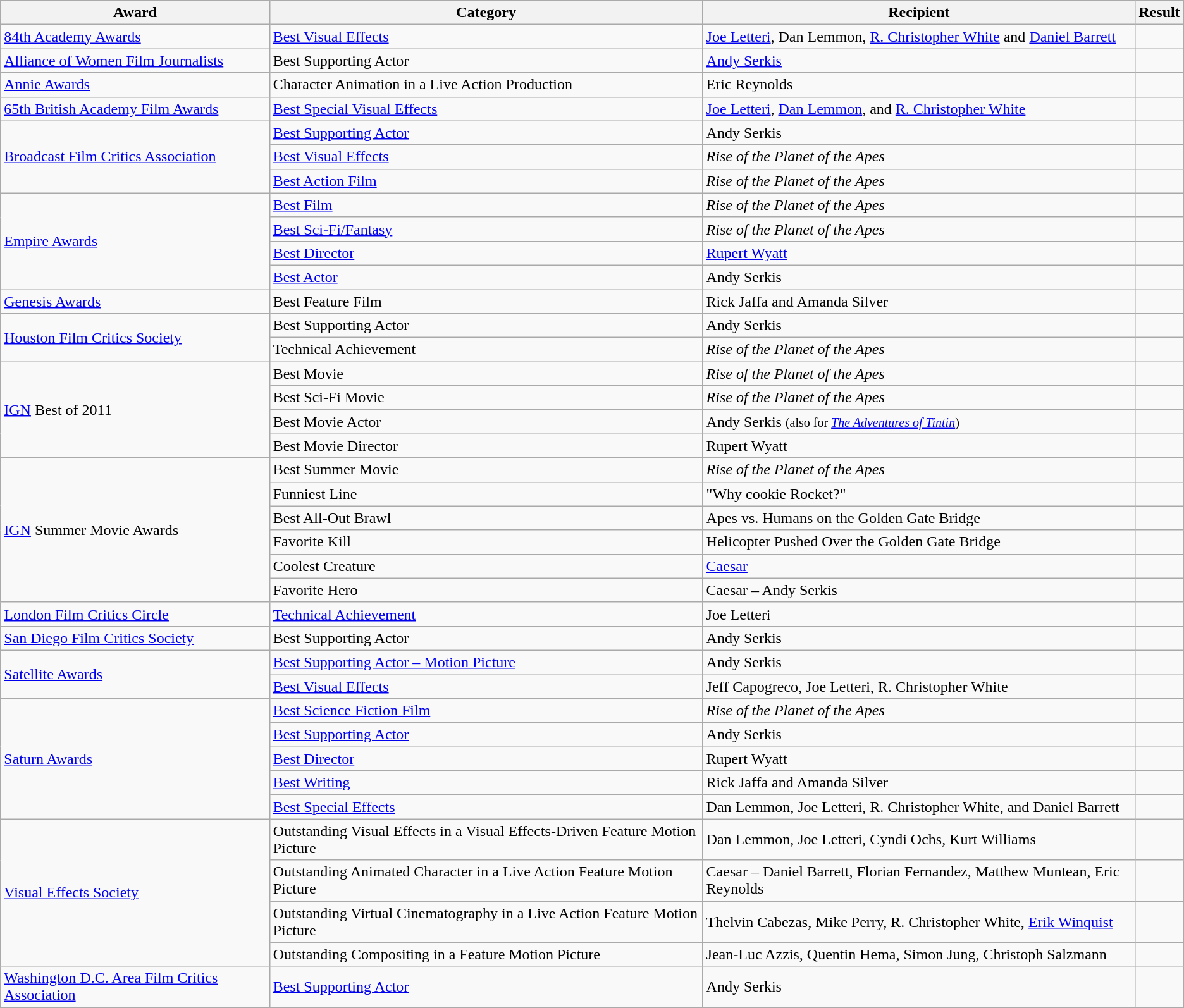<table class="wikitable">
<tr>
<th>Award</th>
<th>Category</th>
<th>Recipient</th>
<th>Result</th>
</tr>
<tr>
<td><a href='#'>84th Academy Awards</a></td>
<td><a href='#'>Best Visual Effects</a></td>
<td><a href='#'>Joe Letteri</a>, Dan Lemmon, <a href='#'>R. Christopher White</a> and <a href='#'>Daniel Barrett</a></td>
<td></td>
</tr>
<tr>
<td><a href='#'>Alliance of Women Film Journalists</a></td>
<td>Best Supporting Actor</td>
<td><a href='#'>Andy Serkis</a></td>
<td></td>
</tr>
<tr>
<td><a href='#'>Annie Awards</a></td>
<td>Character Animation in a Live Action Production</td>
<td>Eric Reynolds</td>
<td></td>
</tr>
<tr>
<td><a href='#'>65th British Academy Film Awards</a></td>
<td><a href='#'>Best Special Visual Effects</a></td>
<td><a href='#'>Joe Letteri</a>, <a href='#'>Dan Lemmon</a>, and <a href='#'>R. Christopher White</a></td>
<td></td>
</tr>
<tr>
<td rowspan="3"><a href='#'>Broadcast Film Critics Association</a></td>
<td><a href='#'>Best Supporting Actor</a></td>
<td>Andy Serkis</td>
<td></td>
</tr>
<tr>
<td><a href='#'>Best Visual Effects</a></td>
<td><em>Rise of the Planet of the Apes</em></td>
<td></td>
</tr>
<tr>
<td><a href='#'>Best Action Film</a></td>
<td><em>Rise of the Planet of the Apes</em></td>
<td></td>
</tr>
<tr>
<td rowspan=4><a href='#'>Empire Awards</a></td>
<td><a href='#'>Best Film</a></td>
<td><em>Rise of the Planet of the Apes</em></td>
<td></td>
</tr>
<tr>
<td><a href='#'>Best Sci-Fi/Fantasy</a></td>
<td><em>Rise of the Planet of the Apes</em></td>
<td></td>
</tr>
<tr>
<td><a href='#'>Best Director</a></td>
<td><a href='#'>Rupert Wyatt</a></td>
<td></td>
</tr>
<tr>
<td><a href='#'>Best Actor</a></td>
<td>Andy Serkis</td>
<td></td>
</tr>
<tr>
<td><a href='#'>Genesis Awards</a></td>
<td>Best Feature Film</td>
<td>Rick Jaffa and Amanda Silver</td>
<td></td>
</tr>
<tr>
<td rowspan=2><a href='#'>Houston Film Critics Society</a></td>
<td>Best Supporting Actor</td>
<td>Andy Serkis</td>
<td></td>
</tr>
<tr>
<td>Technical Achievement</td>
<td><em>Rise of the Planet of the Apes</em></td>
<td></td>
</tr>
<tr>
<td rowspan=4><a href='#'>IGN</a> Best of 2011</td>
<td>Best Movie</td>
<td><em>Rise of the Planet of the Apes</em></td>
<td></td>
</tr>
<tr>
<td>Best Sci-Fi Movie</td>
<td><em>Rise of the Planet of the Apes</em></td>
<td></td>
</tr>
<tr>
<td>Best Movie Actor</td>
<td>Andy Serkis <small>(also for <em><a href='#'>The Adventures of Tintin</a></em>)</small></td>
<td></td>
</tr>
<tr>
<td>Best Movie Director</td>
<td>Rupert Wyatt</td>
<td></td>
</tr>
<tr>
<td rowspan="6"><a href='#'>IGN</a> Summer Movie Awards</td>
<td>Best Summer Movie</td>
<td><em>Rise of the Planet of the Apes</em></td>
<td></td>
</tr>
<tr>
<td>Funniest Line</td>
<td>"Why cookie Rocket?"</td>
<td></td>
</tr>
<tr>
<td>Best All-Out Brawl</td>
<td>Apes vs. Humans on the Golden Gate Bridge</td>
<td></td>
</tr>
<tr>
<td>Favorite Kill</td>
<td>Helicopter Pushed Over the Golden Gate Bridge</td>
<td></td>
</tr>
<tr>
<td>Coolest Creature</td>
<td><a href='#'>Caesar</a></td>
<td></td>
</tr>
<tr>
<td>Favorite Hero</td>
<td>Caesar – Andy Serkis</td>
<td></td>
</tr>
<tr>
<td><a href='#'>London Film Critics Circle</a></td>
<td><a href='#'>Technical Achievement</a></td>
<td>Joe Letteri</td>
<td></td>
</tr>
<tr>
<td><a href='#'>San Diego Film Critics Society</a></td>
<td>Best Supporting Actor</td>
<td>Andy Serkis</td>
<td></td>
</tr>
<tr>
<td rowspan="2"><a href='#'>Satellite Awards</a></td>
<td><a href='#'>Best Supporting Actor – Motion Picture</a></td>
<td>Andy Serkis</td>
<td></td>
</tr>
<tr>
<td><a href='#'>Best Visual Effects</a></td>
<td>Jeff Capogreco, Joe Letteri, R. Christopher White</td>
<td></td>
</tr>
<tr>
<td rowspan="5"><a href='#'>Saturn Awards</a></td>
<td><a href='#'>Best Science Fiction Film</a></td>
<td><em>Rise of the Planet of the Apes</em></td>
<td></td>
</tr>
<tr>
<td><a href='#'>Best Supporting Actor</a></td>
<td>Andy Serkis</td>
<td></td>
</tr>
<tr>
<td><a href='#'>Best Director</a></td>
<td>Rupert Wyatt</td>
<td></td>
</tr>
<tr>
<td><a href='#'>Best Writing</a></td>
<td>Rick Jaffa and Amanda Silver</td>
<td></td>
</tr>
<tr>
<td><a href='#'>Best Special Effects</a></td>
<td>Dan Lemmon, Joe Letteri, R. Christopher White, and Daniel Barrett</td>
<td></td>
</tr>
<tr>
<td rowspan="4"><a href='#'>Visual Effects Society</a></td>
<td>Outstanding Visual Effects in a Visual Effects-Driven Feature Motion Picture</td>
<td>Dan Lemmon, Joe Letteri, Cyndi Ochs, Kurt Williams</td>
<td></td>
</tr>
<tr>
<td>Outstanding Animated Character in a Live Action Feature Motion Picture</td>
<td>Caesar – Daniel Barrett, Florian Fernandez, Matthew Muntean, Eric Reynolds</td>
<td></td>
</tr>
<tr>
<td>Outstanding Virtual Cinematography in a Live Action Feature Motion Picture</td>
<td>Thelvin Cabezas, Mike Perry, R. Christopher White, <a href='#'>Erik Winquist</a></td>
<td></td>
</tr>
<tr>
<td>Outstanding Compositing in a Feature Motion Picture</td>
<td>Jean-Luc Azzis, Quentin Hema, Simon Jung, Christoph Salzmann</td>
<td></td>
</tr>
<tr>
<td><a href='#'>Washington D.C. Area Film Critics Association</a></td>
<td><a href='#'>Best Supporting Actor</a></td>
<td>Andy Serkis</td>
<td></td>
</tr>
<tr>
</tr>
</table>
